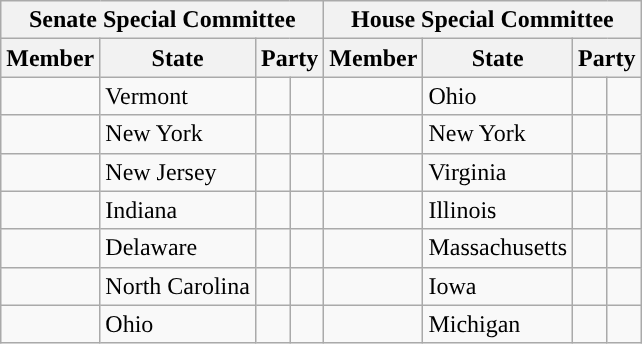<table class="wikitable sortable">
<tr>
<th colspan="4">Senate Special Committee</th>
<th colspan="4">House Special Committee</th>
</tr>
<tr>
<th>Member</th>
<th>State</th>
<th colspan=2>Party</th>
<th>Member</th>
<th>State</th>
<th colspan=2>Party</th>
</tr>
<tr>
<td><sup></sup></td>
<td>Vermont</td>
<td style="background-color:"></td>
<td></td>
<td><sup></sup></td>
<td>Ohio</td>
<td style="background-color:"></td>
<td></td>
</tr>
<tr>
<td></td>
<td>New York</td>
<td style="background-color:"></td>
<td></td>
<td></td>
<td>New York</td>
<td style="background-color:"></td>
<td></td>
</tr>
<tr>
<td></td>
<td>New Jersey</td>
<td style="background-color:"></td>
<td></td>
<td></td>
<td>Virginia</td>
<td style="background-color:"></td>
<td></td>
</tr>
<tr>
<td></td>
<td>Indiana</td>
<td style="background-color:"></td>
<td></td>
<td></td>
<td>Illinois</td>
<td style="background-color:"></td>
<td></td>
</tr>
<tr>
<td></td>
<td>Delaware</td>
<td style="background-color:"></td>
<td></td>
<td></td>
<td>Massachusetts</td>
<td style="background-color:"></td>
<td></td>
</tr>
<tr>
<td></td>
<td>North Carolina</td>
<td style="background-color:"></td>
<td></td>
<td></td>
<td>Iowa</td>
<td style="background-color:"></td>
<td></td>
</tr>
<tr>
<td></td>
<td>Ohio</td>
<td style="background-color:"></td>
<td></td>
<td></td>
<td>Michigan</td>
<td style="background-color:"></td>
<td></td>
</tr>
</table>
